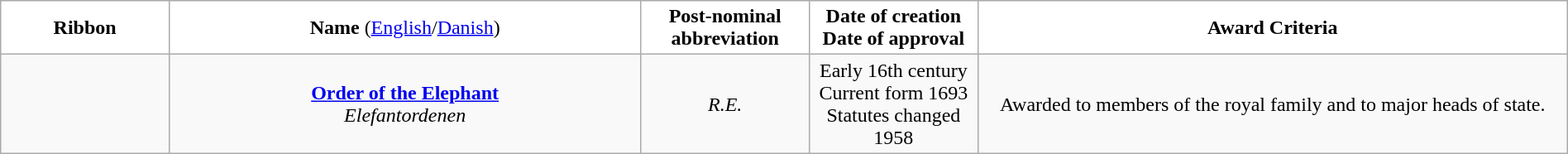<table class="wikitable sortable" style="text-align:center;" width="100%">
<tr>
<td width="10%" bgcolor="#FFFFFF"><strong>Ribbon</strong></td>
<td width="28%" bgcolor="#FFFFFF"><strong>Name</strong> (<a href='#'>English</a>/<a href='#'>Danish</a>)</td>
<td width="10%" bgcolor="#FFFFFF"><strong>Post-nominal abbreviation</strong></td>
<td width="10%" bgcolor="#FFFFFF"><strong>Date of creation<br>Date of approval</strong></td>
<td width="35%" bgcolor="#FFFFFF"><strong>Award Criteria</strong></td>
</tr>
<tr>
<td></td>
<td><strong><a href='#'>Order of the Elephant</a></strong><br><em>Elefantordenen</em><br></td>
<td><em>R.E.</em></td>
<td>Early 16th century<br>Current form 1693<br>Statutes changed 1958</td>
<td>Awarded to members of the royal family and to major heads of state.</td>
</tr>
</table>
